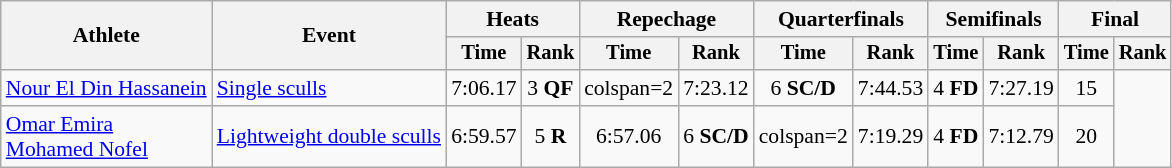<table class="wikitable" style="font-size:90%">
<tr>
<th scope="col" rowspan="2">Athlete</th>
<th scope="col" rowspan="2">Event</th>
<th scope="col" colspan="2">Heats</th>
<th scope="col" colspan="2">Repechage</th>
<th scope="col" colspan=2>Quarterfinals</th>
<th scope="col" colspan="2">Semifinals</th>
<th scope="col" colspan="2">Final</th>
</tr>
<tr style="font-size:95%">
<th scope="col">Time</th>
<th scope="col">Rank</th>
<th scope="col">Time</th>
<th scope="col">Rank</th>
<th scope="col">Time</th>
<th scope="col">Rank</th>
<th scope="col">Time</th>
<th scope="col">Rank</th>
<th scope="col">Time</th>
<th scope="col">Rank</th>
</tr>
<tr align=center>
<td align=left><a href='#'>Nour El Din Hassanein</a></td>
<td align=left><a href='#'>Single sculls</a></td>
<td>7:06.17</td>
<td>3 <strong>QF</strong></td>
<td>colspan=2 </td>
<td>7:23.12</td>
<td>6 <strong>SC/D</strong></td>
<td>7:44.53</td>
<td>4 <strong>FD</strong></td>
<td>7:27.19</td>
<td>15</td>
</tr>
<tr align=center>
<td align=left><a href='#'>Omar Emira</a><br><a href='#'>Mohamed Nofel</a></td>
<td align=left><a href='#'>Lightweight double sculls</a></td>
<td>6:59.57</td>
<td>5 <strong>R</strong></td>
<td>6:57.06</td>
<td>6 <strong>SC/D</strong></td>
<td>colspan=2 </td>
<td>7:19.29</td>
<td>4 <strong>FD</strong></td>
<td>7:12.79</td>
<td>20</td>
</tr>
</table>
